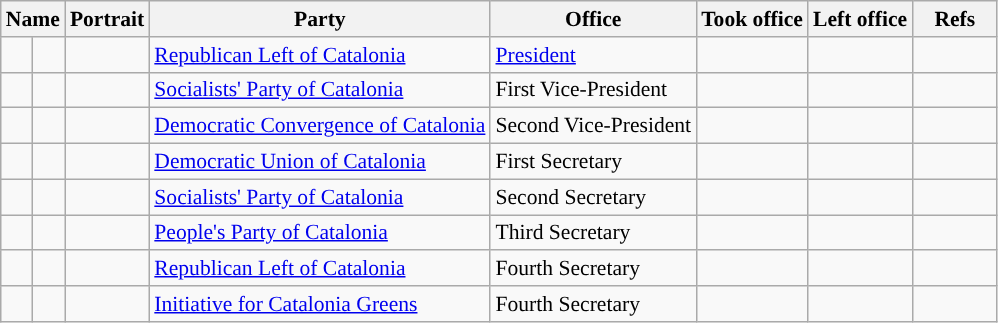<table class="wikitable plainrowheaders sortable mw-collapsible mw-collapsed" style="font-size:90%; text-align:left;">
<tr>
<th scope=col colspan="2">Name</th>
<th scope=col class=unsortable>Portrait</th>
<th scope=col>Party</th>
<th scope=col>Office</th>
<th scope=col>Took office</th>
<th scope=col>Left office</th>
<th scope=col width=50px class=unsortable>Refs</th>
</tr>
<tr>
<td !align="center" style="background:"></td>
<td></td>
<td align=center></td>
<td><a href='#'>Republican Left of Catalonia</a></td>
<td><a href='#'>President</a></td>
<td align=center></td>
<td align=center></td>
<td align=center></td>
</tr>
<tr>
<td !align="center" style="background:"></td>
<td></td>
<td align=center></td>
<td><a href='#'>Socialists' Party of Catalonia</a></td>
<td>First Vice-President</td>
<td align=center></td>
<td align=center></td>
<td align=center></td>
</tr>
<tr>
<td !align="center" style="background:"></td>
<td></td>
<td align=center></td>
<td><a href='#'>Democratic Convergence of Catalonia</a></td>
<td>Second Vice-President</td>
<td align=center></td>
<td align=center></td>
<td align=center></td>
</tr>
<tr>
<td !align="center" style="background:"></td>
<td></td>
<td align=center></td>
<td><a href='#'>Democratic Union of Catalonia</a></td>
<td>First Secretary</td>
<td align=center></td>
<td align=center></td>
<td align=center></td>
</tr>
<tr>
<td !align="center" style="background:"></td>
<td></td>
<td align=center></td>
<td><a href='#'>Socialists' Party of Catalonia</a></td>
<td>Second Secretary</td>
<td align=center></td>
<td align=center></td>
<td align=center></td>
</tr>
<tr>
<td !align="center" style="background:"></td>
<td></td>
<td align=center></td>
<td><a href='#'>People's Party of Catalonia</a></td>
<td>Third Secretary</td>
<td align=center></td>
<td align=center></td>
<td align=center></td>
</tr>
<tr>
<td !align="center" style="background:"></td>
<td></td>
<td align=center></td>
<td><a href='#'>Republican Left of Catalonia</a></td>
<td>Fourth Secretary</td>
<td align=center></td>
<td align=center></td>
<td align=center></td>
</tr>
<tr>
<td !align="center" style="background:"></td>
<td></td>
<td align=center></td>
<td><a href='#'>Initiative for Catalonia Greens</a></td>
<td>Fourth Secretary</td>
<td align=center></td>
<td align=center></td>
<td align=center></td>
</tr>
</table>
